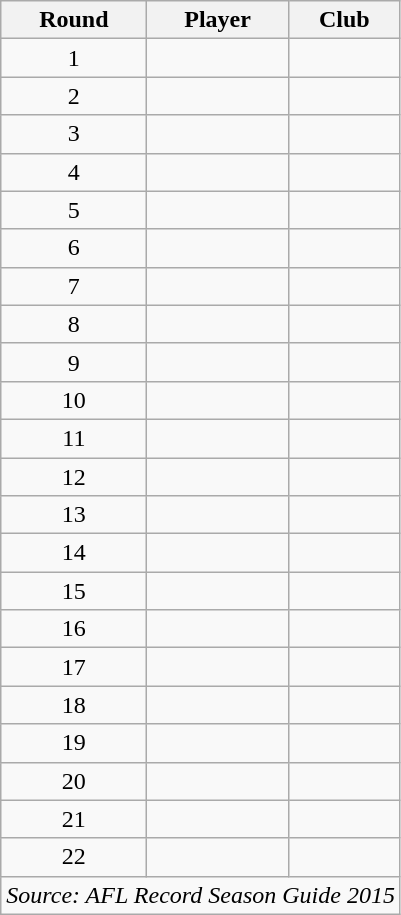<table class="wikitable sortable" style="text-align:center">
<tr>
<th>Round</th>
<th>Player</th>
<th>Club</th>
</tr>
<tr>
<td>1</td>
<td><strong></strong></td>
<td><strong></strong></td>
</tr>
<tr>
<td>2</td>
<td></td>
<td></td>
</tr>
<tr>
<td>3</td>
<td></td>
<td></td>
</tr>
<tr>
<td>4</td>
<td></td>
<td></td>
</tr>
<tr>
<td>5</td>
<td></td>
<td></td>
</tr>
<tr>
<td>6</td>
<td></td>
<td></td>
</tr>
<tr>
<td>7</td>
<td></td>
<td></td>
</tr>
<tr>
<td>8</td>
<td></td>
<td></td>
</tr>
<tr>
<td>9</td>
<td></td>
<td></td>
</tr>
<tr>
<td>10</td>
<td></td>
<td></td>
</tr>
<tr>
<td>11</td>
<td></td>
<td></td>
</tr>
<tr>
<td>12</td>
<td></td>
<td></td>
</tr>
<tr>
<td>13</td>
<td></td>
<td></td>
</tr>
<tr>
<td>14</td>
<td></td>
<td></td>
</tr>
<tr>
<td>15</td>
<td></td>
<td></td>
</tr>
<tr>
<td>16</td>
<td></td>
<td></td>
</tr>
<tr>
<td>17</td>
<td></td>
<td></td>
</tr>
<tr>
<td>18</td>
<td></td>
<td></td>
</tr>
<tr>
<td>19</td>
<td></td>
<td></td>
</tr>
<tr>
<td>20</td>
<td></td>
<td></td>
</tr>
<tr>
<td>21</td>
<td></td>
<td></td>
</tr>
<tr>
<td>22</td>
<td></td>
<td></td>
</tr>
<tr class="sortbottom">
<td colspan=4><em>Source: AFL Record Season Guide 2015</em></td>
</tr>
</table>
